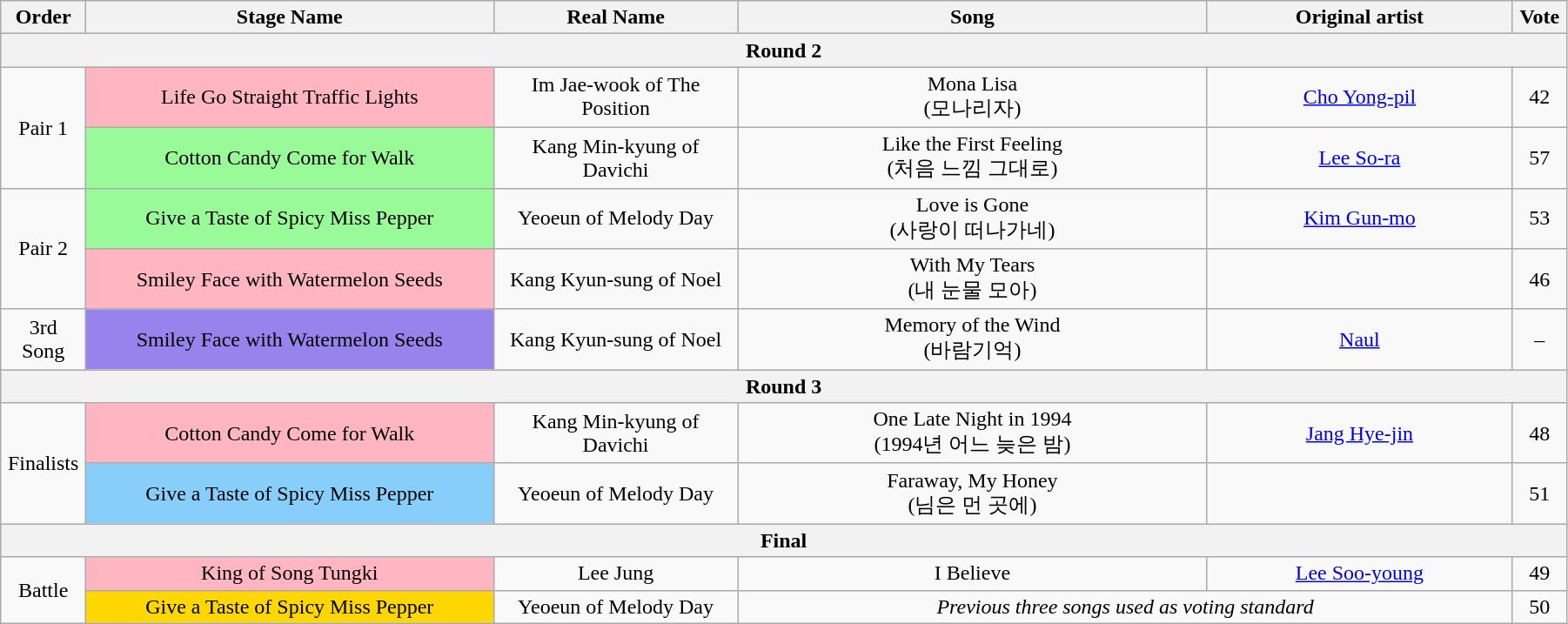<table class="wikitable" style="text-align:center; width:95%;">
<tr>
<th style="width:1%;">Order</th>
<th style="width:20%;">Stage Name</th>
<th style="width:12%;">Real Name</th>
<th style="width:23%;">Song</th>
<th style="width:15%;">Original artist</th>
<th style="width:1%;">Vote</th>
</tr>
<tr>
<th colspan=6>Round 2</th>
</tr>
<tr>
<td rowspan=2>Pair 1</td>
<td bgcolor="lightpink">Life Go Straight Traffic Lights</td>
<td>Im Jae-wook of The Position</td>
<td>Mona Lisa<br>(모나리자)</td>
<td><a href='#'>Cho Yong-pil</a></td>
<td>42</td>
</tr>
<tr>
<td bgcolor="palegreen">Cotton Candy Come for Walk</td>
<td>Kang Min-kyung of Davichi</td>
<td>Like the First Feeling<br>(처음 느낌 그대로)</td>
<td><a href='#'>Lee So-ra</a></td>
<td>57</td>
</tr>
<tr>
<td rowspan=2>Pair 2</td>
<td bgcolor="palegreen">Give a Taste of Spicy Miss Pepper</td>
<td>Yeoeun of Melody Day</td>
<td>Love is Gone<br>(사랑이 떠나가네)</td>
<td><a href='#'>Kim Gun-mo</a></td>
<td>53</td>
</tr>
<tr>
<td bgcolor="lightpink">Smiley Face with Watermelon Seeds</td>
<td>Kang Kyun-sung of Noel</td>
<td>With My Tears<br>(내 눈물 모아)</td>
<td></td>
<td>46</td>
</tr>
<tr>
<td>3rd Song</td>
<td bgcolor="#9683EC">Smiley Face with Watermelon Seeds</td>
<td>Kang Kyun-sung of Noel</td>
<td>Memory of the Wind<br>(바람기억)</td>
<td><a href='#'>Naul</a></td>
<td>–</td>
</tr>
<tr>
<th colspan=6>Round 3</th>
</tr>
<tr>
<td rowspan=2>Finalists</td>
<td bgcolor="lightpink">Cotton Candy Come for Walk</td>
<td>Kang Min-kyung of Davichi</td>
<td>One Late Night in 1994<br>(1994년 어느 늦은 밤)</td>
<td><a href='#'>Jang Hye-jin</a></td>
<td>48</td>
</tr>
<tr>
<td bgcolor="lightskyblue">Give a Taste of Spicy Miss Pepper</td>
<td>Yeoeun of Melody Day</td>
<td>Faraway, My Honey<br>(님은 먼 곳에)</td>
<td></td>
<td>51</td>
</tr>
<tr>
<th colspan=6>Final</th>
</tr>
<tr>
<td rowspan=2>Battle</td>
<td bgcolor="lightpink">King of Song Tungki</td>
<td>Lee Jung</td>
<td>I Believe</td>
<td><a href='#'>Lee Soo-young</a></td>
<td>49</td>
</tr>
<tr>
<td bgcolor="gold">Give a Taste of Spicy Miss Pepper</td>
<td>Yeoeun of Melody Day</td>
<td colspan=2><em>Previous three songs used as voting standard</em></td>
<td>50</td>
</tr>
</table>
